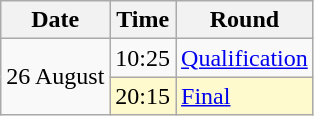<table class="wikitable">
<tr>
<th>Date</th>
<th>Time</th>
<th>Round</th>
</tr>
<tr>
<td rowspan="2">26 August</td>
<td>10:25</td>
<td><a href='#'>Qualification</a></td>
</tr>
<tr style=background:lemonchiffon>
<td>20:15</td>
<td><a href='#'>Final</a></td>
</tr>
</table>
